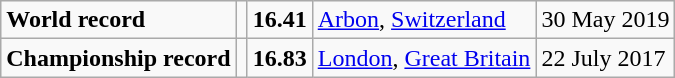<table class="wikitable">
<tr>
<td><strong>World record</strong></td>
<td></td>
<td><strong>16.41</strong></td>
<td><a href='#'>Arbon</a>, <a href='#'>Switzerland</a></td>
<td>30 May 2019</td>
</tr>
<tr>
<td><strong>Championship record</strong></td>
<td></td>
<td><strong>16.83</strong></td>
<td><a href='#'>London</a>, <a href='#'>Great Britain</a></td>
<td>22 July 2017</td>
</tr>
</table>
